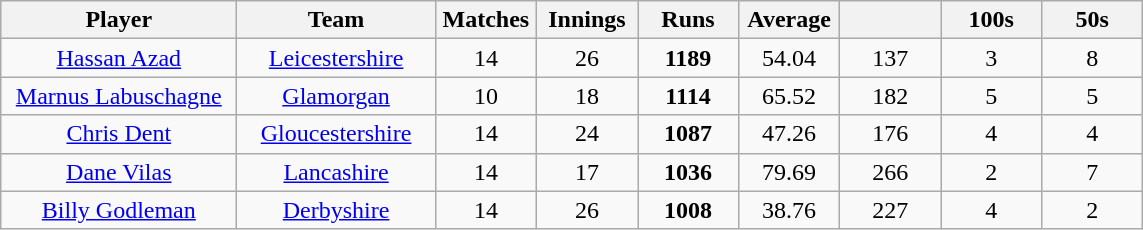<table class="wikitable" style="text-align:center;">
<tr>
<th width=150>Player</th>
<th width=125>Team</th>
<th width=60>Matches</th>
<th width=60>Innings</th>
<th width=60>Runs</th>
<th width=60>Average</th>
<th width=60></th>
<th width=60>100s</th>
<th width=60>50s</th>
</tr>
<tr>
<td><a href='#'>Hassan Azad</a></td>
<td><a href='#'>Leicestershire</a></td>
<td>14</td>
<td>26</td>
<td><strong>1189</strong></td>
<td>54.04</td>
<td>137</td>
<td>3</td>
<td>8</td>
</tr>
<tr>
<td><a href='#'>Marnus Labuschagne</a></td>
<td><a href='#'>Glamorgan</a></td>
<td>10</td>
<td>18</td>
<td><strong>1114</strong></td>
<td>65.52</td>
<td>182</td>
<td>5</td>
<td>5</td>
</tr>
<tr>
<td><a href='#'>Chris Dent</a></td>
<td><a href='#'>Gloucestershire</a></td>
<td>14</td>
<td>24</td>
<td><strong>1087</strong></td>
<td>47.26</td>
<td>176</td>
<td>4</td>
<td>4</td>
</tr>
<tr>
<td><a href='#'>Dane Vilas</a></td>
<td><a href='#'>Lancashire</a></td>
<td>14</td>
<td>17</td>
<td><strong>1036</strong></td>
<td>79.69</td>
<td>266</td>
<td>2</td>
<td>7</td>
</tr>
<tr>
<td><a href='#'>Billy Godleman</a></td>
<td><a href='#'>Derbyshire</a></td>
<td>14</td>
<td>26</td>
<td><strong>1008</strong></td>
<td>38.76</td>
<td>227</td>
<td>4</td>
<td>2</td>
</tr>
</table>
